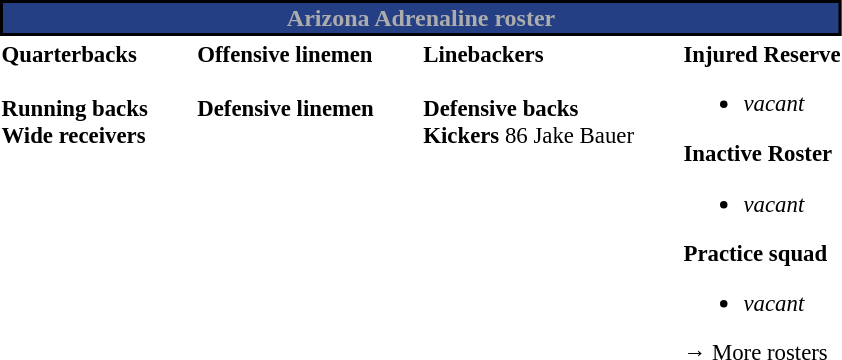<table class="toccolours" style="text-align: left;">
<tr>
<th colspan="7" style="background-color:#243F84; color:#ACACAC; border:2px solid black; text-align:center;">Arizona Adrenaline roster</th>
</tr>
<tr>
<td style="font-size: 95%;vertical-align:top;"><strong>Quarterbacks</strong><br><br><strong>Running backs</strong>
<br><strong>Wide receivers</strong>
</td>
<td style="width: 25px;"></td>
<td style="font-size: 95%;vertical-align:top;"><strong>Offensive linemen</strong><br>
<br><strong>Defensive linemen</strong>


</td>
<td style="width: 25px;"></td>
<td style="font-size: 95%;vertical-align:top;"><strong>Linebackers</strong><br><br><strong>Defensive backs</strong>



<br><strong>Kickers</strong>

86 Jake Bauer</td>
<td style="width: 25px;"></td>
<td style="font-size: 95%;vertical-align:top;"><strong>Injured Reserve</strong><br><ul><li><em>vacant</em></li></ul><strong>Inactive Roster</strong><ul><li><em>vacant</em></li></ul><strong>Practice squad</strong><ul><li><em>vacant</em></li></ul>
→ More rosters</td>
</tr>
<tr>
</tr>
</table>
